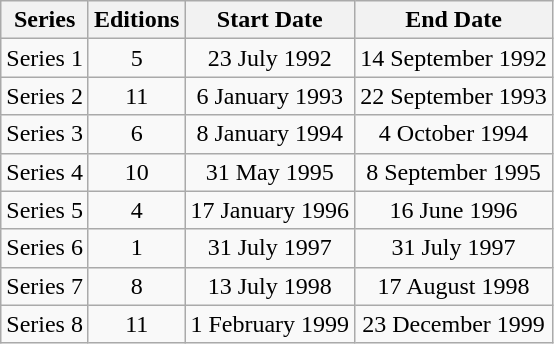<table class="wikitable" style="text-align: center">
<tr>
<th>Series</th>
<th>Editions</th>
<th>Start Date</th>
<th>End Date</th>
</tr>
<tr>
<td>Series 1</td>
<td>5</td>
<td>23 July 1992</td>
<td>14 September 1992</td>
</tr>
<tr>
<td>Series 2</td>
<td>11</td>
<td>6 January 1993</td>
<td>22 September 1993</td>
</tr>
<tr>
<td>Series 3</td>
<td>6</td>
<td>8 January 1994</td>
<td>4 October 1994</td>
</tr>
<tr>
<td>Series 4</td>
<td>10</td>
<td>31 May 1995</td>
<td>8 September 1995</td>
</tr>
<tr>
<td>Series 5</td>
<td>4</td>
<td>17 January 1996</td>
<td>16 June 1996</td>
</tr>
<tr>
<td>Series 6</td>
<td>1</td>
<td>31 July 1997</td>
<td>31 July 1997</td>
</tr>
<tr>
<td>Series 7</td>
<td>8</td>
<td>13 July 1998</td>
<td>17 August 1998</td>
</tr>
<tr>
<td>Series 8</td>
<td>11</td>
<td>1 February 1999</td>
<td>23 December 1999</td>
</tr>
</table>
